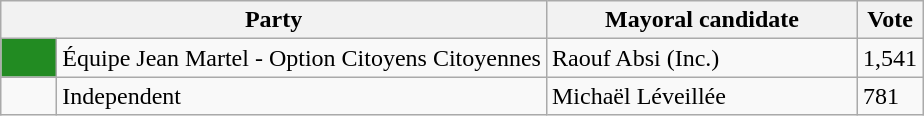<table class="wikitable">
<tr>
<th bgcolor="#DDDDFF" width="230px" colspan="2">Party</th>
<th bgcolor="#DDDDFF" width="200px">Mayoral candidate</th>
<th bgcolor="#DDDDFF" width="30px">Vote</th>
</tr>
<tr>
<td bgcolor="#228B22" width="30px"> </td>
<td>Équipe Jean Martel - Option Citoyens Citoyennes</td>
<td>Raouf Absi (Inc.)</td>
<td>1,541</td>
</tr>
<tr>
<td> </td>
<td>Independent</td>
<td>Michaël Léveillée</td>
<td>781</td>
</tr>
</table>
